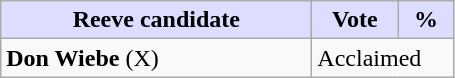<table class="wikitable">
<tr>
<th style="background:#ddf;" width="200px">Reeve candidate</th>
<th style="background:#ddf;" width="50px">Vote</th>
<th style="background:#ddf;" width="30px">%</th>
</tr>
<tr>
<td><strong>Don Wiebe</strong> (X)</td>
<td colspan="2">Acclaimed</td>
</tr>
</table>
